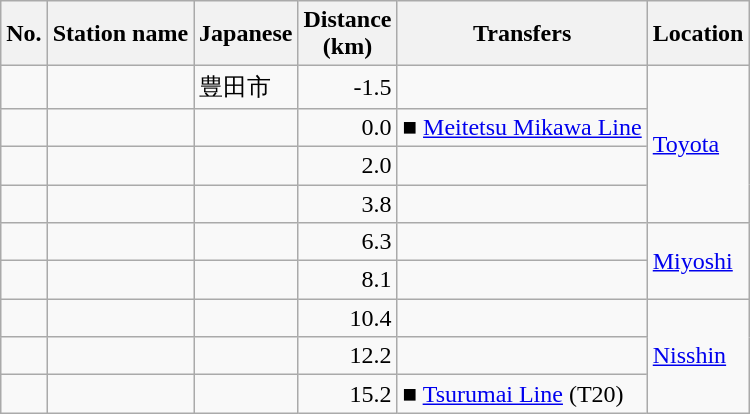<table class="wikitable">
<tr>
<th>No.</th>
<th>Station name</th>
<th>Japanese</th>
<th>Distance<br>(km)</th>
<th>Transfers</th>
<th>Location</th>
</tr>
<tr>
<td></td>
<td></td>
<td>豊田市</td>
<td align="right">-1.5</td>
<td></td>
<td rowspan="4"><a href='#'>Toyota</a></td>
</tr>
<tr>
<td></td>
<td></td>
<td></td>
<td align="right">0.0</td>
<td><span>■</span> <a href='#'>Meitetsu Mikawa Line</a></td>
</tr>
<tr>
<td></td>
<td></td>
<td></td>
<td align="right">2.0</td>
<td></td>
</tr>
<tr>
<td></td>
<td></td>
<td></td>
<td align="right">3.8</td>
<td></td>
</tr>
<tr>
<td></td>
<td></td>
<td></td>
<td align="right">6.3</td>
<td></td>
<td rowspan="2"><a href='#'>Miyoshi</a></td>
</tr>
<tr>
<td></td>
<td></td>
<td></td>
<td align="right">8.1</td>
<td></td>
</tr>
<tr>
<td></td>
<td></td>
<td></td>
<td align="right">10.4</td>
<td></td>
<td rowspan="3"><a href='#'>Nisshin</a></td>
</tr>
<tr>
<td></td>
<td></td>
<td></td>
<td align="right">12.2</td>
<td></td>
</tr>
<tr>
<td></td>
<td></td>
<td></td>
<td align="right">15.2</td>
<td><span>■</span> <a href='#'>Tsurumai Line</a> (T20)</td>
</tr>
</table>
